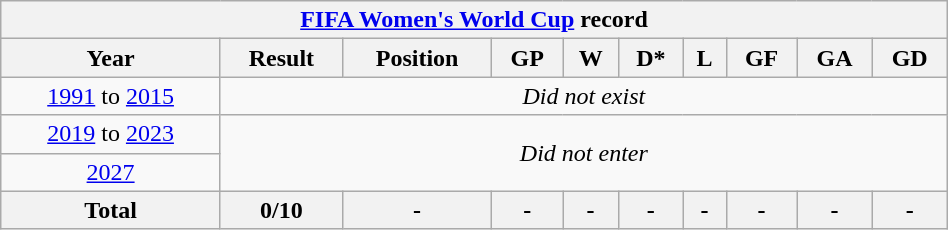<table class="wikitable" style="text-align: center; width:50%;">
<tr>
<th colspan=10><a href='#'>FIFA Women's World Cup</a> record</th>
</tr>
<tr>
<th>Year</th>
<th>Result</th>
<th>Position</th>
<th>GP</th>
<th>W</th>
<th>D*</th>
<th>L</th>
<th>GF</th>
<th>GA</th>
<th>GD</th>
</tr>
<tr>
<td> <a href='#'>1991</a> to  <a href='#'>2015</a></td>
<td colspan=9><em>Did not exist</em></td>
</tr>
<tr>
<td> <a href='#'>2019</a> to  <a href='#'>2023</a></td>
<td rowspan=2 colspan=9><em>Did not enter</em></td>
</tr>
<tr>
<td> <a href='#'>2027</a></td>
</tr>
<tr>
<th><strong>Total</strong></th>
<th>0/10</th>
<th>-</th>
<th>-</th>
<th>-</th>
<th>-</th>
<th>-</th>
<th>-</th>
<th>-</th>
<th>-</th>
</tr>
</table>
